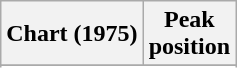<table class="wikitable sortable plainrowheaders" style="text-align:center">
<tr>
<th scope="col">Chart (1975)</th>
<th scope="col">Peak<br>position</th>
</tr>
<tr>
</tr>
<tr>
</tr>
</table>
